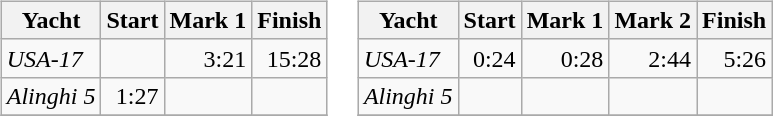<table>
<tr>
<td><br><table class="wikitable">
<tr>
<th>Yacht</th>
<th>Start</th>
<th>Mark 1</th>
<th>Finish</th>
</tr>
<tr>
<td><em>USA-17</em></td>
<td align="right"></td>
<td align="right">3:21</td>
<td align="right">15:28</td>
</tr>
<tr>
<td><em>Alinghi 5</em></td>
<td align="right">1:27</td>
<td align="right"></td>
<td align="right"></td>
</tr>
<tr>
</tr>
</table>
</td>
<td><br><table class="wikitable">
<tr>
<th>Yacht</th>
<th>Start</th>
<th>Mark 1</th>
<th>Mark 2</th>
<th>Finish</th>
</tr>
<tr>
<td><em>USA-17</em></td>
<td align="right">0:24</td>
<td align="right">0:28</td>
<td align="right">2:44</td>
<td align="right">5:26</td>
</tr>
<tr>
<td><em>Alinghi 5</em></td>
<td align="right"></td>
<td align="right"></td>
<td align="right"></td>
<td align="right"></td>
</tr>
<tr>
</tr>
</table>
</td>
</tr>
</table>
